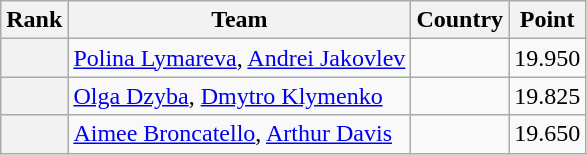<table class="wikitable sortable">
<tr>
<th>Rank</th>
<th>Team</th>
<th>Country</th>
<th>Point</th>
</tr>
<tr>
<th></th>
<td><a href='#'>Polina Lymareva</a>, <a href='#'>Andrei Jakovlev</a></td>
<td></td>
<td>19.950</td>
</tr>
<tr>
<th></th>
<td><a href='#'>Olga Dzyba</a>, <a href='#'>Dmytro Klymenko</a></td>
<td></td>
<td>19.825</td>
</tr>
<tr>
<th></th>
<td><a href='#'>Aimee Broncatello</a>, <a href='#'>Arthur Davis</a></td>
<td></td>
<td>19.650</td>
</tr>
</table>
